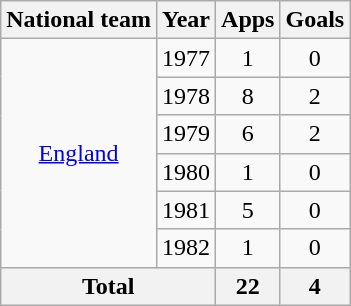<table class="wikitable" style="text-align:center">
<tr>
<th>National team</th>
<th>Year</th>
<th>Apps</th>
<th>Goals</th>
</tr>
<tr>
<td rowspan="6"><a href='#'>England</a></td>
<td>1977</td>
<td>1</td>
<td>0</td>
</tr>
<tr>
<td>1978</td>
<td>8</td>
<td>2</td>
</tr>
<tr>
<td>1979</td>
<td>6</td>
<td>2</td>
</tr>
<tr>
<td>1980</td>
<td>1</td>
<td>0</td>
</tr>
<tr>
<td>1981</td>
<td>5</td>
<td>0</td>
</tr>
<tr>
<td>1982</td>
<td>1</td>
<td>0</td>
</tr>
<tr>
<th colspan="2">Total</th>
<th>22</th>
<th>4</th>
</tr>
</table>
